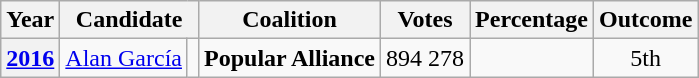<table class="wikitable" style="text-align:center">
<tr>
<th>Year</th>
<th colspan="2">Candidate</th>
<th>Coalition</th>
<th>Votes</th>
<th>Percentage</th>
<th>Outcome</th>
</tr>
<tr>
<th><strong><a href='#'>2016</a></strong></th>
<td><a href='#'>Alan García</a></td>
<td></td>
<td><strong>Popular Alliance</strong><br></td>
<td>894 278</td>
<td></td>
<td>5th</td>
</tr>
</table>
